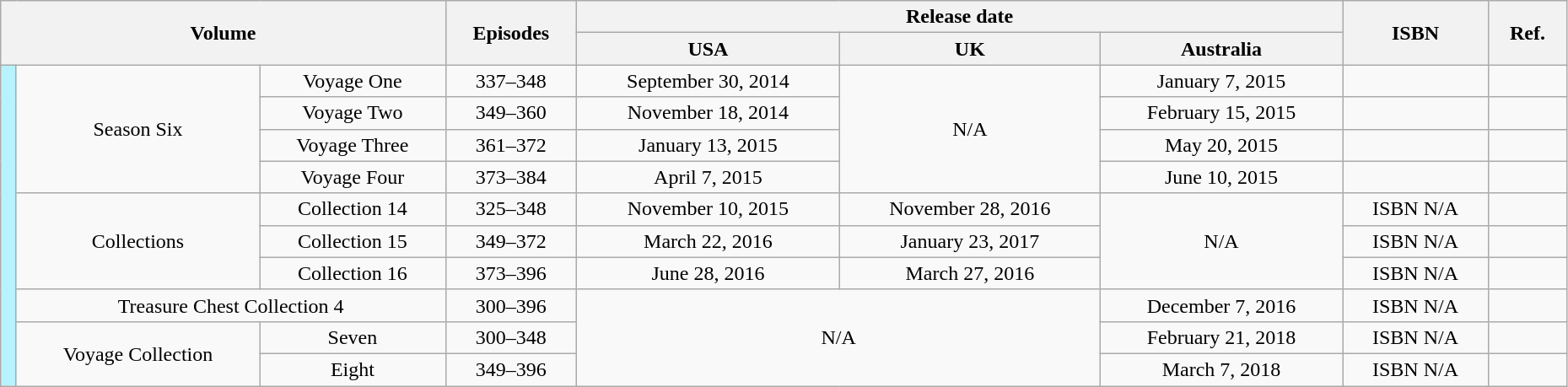<table class="wikitable" style="text-align: center; width: 98%;">
<tr>
<th colspan="3" rowspan="2">Volume</th>
<th rowspan="2">Episodes</th>
<th colspan="3">Release date</th>
<th rowspan="2">ISBN</th>
<th rowspan="2" width="5%">Ref.</th>
</tr>
<tr>
<th>USA</th>
<th>UK</th>
<th>Australia</th>
</tr>
<tr>
<td rowspan="23" style="background: #B9F2FF;" width="1%"></td>
<td rowspan="4">Season Six</td>
<td>Voyage One</td>
<td>337–348</td>
<td>September 30, 2014</td>
<td rowspan="4">N/A</td>
<td>January 7, 2015</td>
<td></td>
<td></td>
</tr>
<tr>
<td>Voyage Two</td>
<td>349–360</td>
<td>November 18, 2014</td>
<td>February 15, 2015</td>
<td></td>
<td></td>
</tr>
<tr>
<td>Voyage Three</td>
<td>361–372</td>
<td>January 13, 2015</td>
<td>May 20, 2015</td>
<td></td>
<td></td>
</tr>
<tr>
<td>Voyage Four</td>
<td>373–384</td>
<td>April 7, 2015</td>
<td>June 10, 2015</td>
<td></td>
<td></td>
</tr>
<tr>
<td rowspan="3">Collections</td>
<td>Collection 14</td>
<td>325–348</td>
<td>November 10, 2015</td>
<td>November 28, 2016</td>
<td rowspan="3">N/A</td>
<td>ISBN N/A</td>
<td></td>
</tr>
<tr>
<td>Collection 15</td>
<td>349–372</td>
<td>March 22, 2016</td>
<td>January 23, 2017</td>
<td>ISBN N/A</td>
<td></td>
</tr>
<tr>
<td>Collection 16</td>
<td>373–396</td>
<td>June 28, 2016</td>
<td>March 27, 2016</td>
<td>ISBN N/A</td>
<td></td>
</tr>
<tr>
<td colspan="2">Treasure Chest Collection 4</td>
<td>300–396</td>
<td colspan="2" rowspan="3">N/A</td>
<td>December 7, 2016</td>
<td>ISBN N/A</td>
<td></td>
</tr>
<tr>
<td rowspan="2">Voyage Collection</td>
<td>Seven</td>
<td>300–348</td>
<td>February 21, 2018</td>
<td>ISBN N/A</td>
<td></td>
</tr>
<tr>
<td>Eight</td>
<td>349–396</td>
<td>March 7, 2018</td>
<td>ISBN N/A</td>
<td></td>
</tr>
</table>
